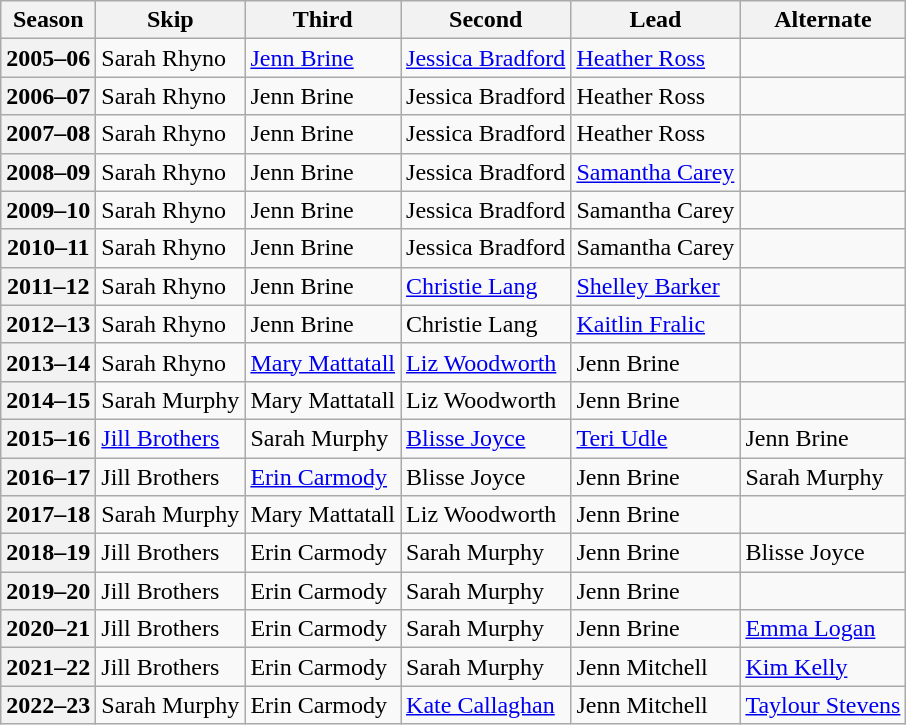<table class="wikitable">
<tr>
<th scope="col">Season</th>
<th scope="col">Skip</th>
<th scope="col">Third</th>
<th scope="col">Second</th>
<th scope="col">Lead</th>
<th scope="col">Alternate</th>
</tr>
<tr>
<th scope="row">2005–06</th>
<td>Sarah Rhyno</td>
<td><a href='#'>Jenn Brine</a></td>
<td><a href='#'>Jessica Bradford</a></td>
<td><a href='#'>Heather Ross</a></td>
<td></td>
</tr>
<tr>
<th scope="row">2006–07</th>
<td>Sarah Rhyno</td>
<td>Jenn Brine</td>
<td>Jessica Bradford</td>
<td>Heather Ross</td>
<td></td>
</tr>
<tr>
<th scope="row">2007–08</th>
<td>Sarah Rhyno</td>
<td>Jenn Brine</td>
<td>Jessica Bradford</td>
<td>Heather Ross</td>
<td></td>
</tr>
<tr>
<th scope="row">2008–09</th>
<td>Sarah Rhyno</td>
<td>Jenn Brine</td>
<td>Jessica Bradford</td>
<td><a href='#'>Samantha Carey</a></td>
<td></td>
</tr>
<tr>
<th scope="row">2009–10</th>
<td>Sarah Rhyno</td>
<td>Jenn Brine</td>
<td>Jessica Bradford</td>
<td>Samantha Carey</td>
<td></td>
</tr>
<tr>
<th scope="row">2010–11</th>
<td>Sarah Rhyno</td>
<td>Jenn Brine</td>
<td>Jessica Bradford</td>
<td>Samantha Carey</td>
<td></td>
</tr>
<tr>
<th scope="row">2011–12</th>
<td>Sarah Rhyno</td>
<td>Jenn Brine</td>
<td><a href='#'>Christie Lang</a></td>
<td><a href='#'>Shelley Barker</a></td>
<td></td>
</tr>
<tr>
<th scope="row">2012–13</th>
<td>Sarah Rhyno</td>
<td>Jenn Brine</td>
<td>Christie Lang</td>
<td><a href='#'>Kaitlin Fralic</a></td>
<td></td>
</tr>
<tr>
<th scope="row">2013–14</th>
<td>Sarah Rhyno</td>
<td><a href='#'>Mary Mattatall</a></td>
<td><a href='#'>Liz Woodworth</a></td>
<td>Jenn Brine</td>
<td></td>
</tr>
<tr>
<th scope="row">2014–15</th>
<td>Sarah Murphy</td>
<td>Mary Mattatall</td>
<td>Liz Woodworth</td>
<td>Jenn Brine</td>
<td></td>
</tr>
<tr>
<th scope="row">2015–16</th>
<td><a href='#'>Jill Brothers</a></td>
<td>Sarah Murphy</td>
<td><a href='#'>Blisse Joyce</a></td>
<td><a href='#'>Teri Udle</a></td>
<td>Jenn Brine</td>
</tr>
<tr>
<th scope="row">2016–17</th>
<td>Jill Brothers</td>
<td><a href='#'>Erin Carmody</a></td>
<td>Blisse Joyce</td>
<td>Jenn Brine</td>
<td>Sarah Murphy</td>
</tr>
<tr>
<th scope="row">2017–18</th>
<td>Sarah Murphy</td>
<td>Mary Mattatall</td>
<td>Liz Woodworth</td>
<td>Jenn Brine</td>
<td></td>
</tr>
<tr>
<th scope="row">2018–19</th>
<td>Jill Brothers</td>
<td>Erin Carmody</td>
<td>Sarah Murphy</td>
<td>Jenn Brine</td>
<td>Blisse Joyce</td>
</tr>
<tr>
<th scope="row">2019–20</th>
<td>Jill Brothers</td>
<td>Erin Carmody</td>
<td>Sarah Murphy</td>
<td>Jenn Brine</td>
<td></td>
</tr>
<tr>
<th scope="row">2020–21</th>
<td>Jill Brothers</td>
<td>Erin Carmody</td>
<td>Sarah Murphy</td>
<td>Jenn Brine</td>
<td><a href='#'>Emma Logan</a></td>
</tr>
<tr>
<th scope="row">2021–22</th>
<td>Jill Brothers</td>
<td>Erin Carmody</td>
<td>Sarah Murphy</td>
<td>Jenn Mitchell</td>
<td><a href='#'>Kim Kelly</a></td>
</tr>
<tr>
<th scope="row">2022–23</th>
<td>Sarah Murphy</td>
<td>Erin Carmody</td>
<td><a href='#'>Kate Callaghan</a></td>
<td>Jenn Mitchell</td>
<td><a href='#'>Taylour Stevens</a></td>
</tr>
</table>
